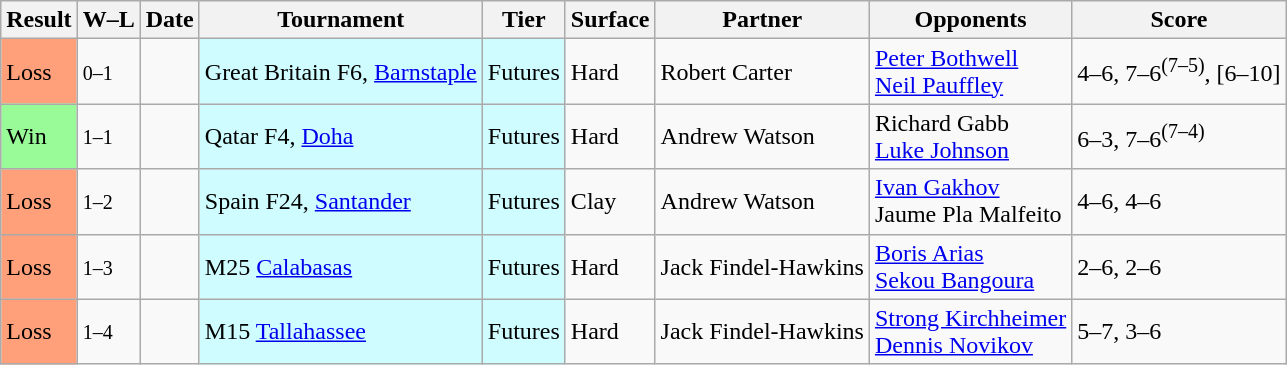<table class="sortable wikitable">
<tr>
<th>Result</th>
<th class="unsortable">W–L</th>
<th>Date</th>
<th>Tournament</th>
<th>Tier</th>
<th>Surface</th>
<th>Partner</th>
<th>Opponents</th>
<th class="unsortable">Score</th>
</tr>
<tr>
<td bgcolor=FFA07A>Loss</td>
<td><small>0–1</small></td>
<td></td>
<td style="background:#cffcff;">Great Britain F6, <a href='#'>Barnstaple</a></td>
<td style="background:#cffcff;">Futures</td>
<td>Hard</td>
<td> Robert Carter</td>
<td> <a href='#'>Peter Bothwell</a><br> <a href='#'>Neil Pauffley</a></td>
<td>4–6, 7–6<sup>(7–5)</sup>, [6–10]</td>
</tr>
<tr>
<td bgcolor=98FB98>Win</td>
<td><small>1–1</small></td>
<td></td>
<td style="background:#cffcff;">Qatar F4, <a href='#'>Doha</a></td>
<td style="background:#cffcff;">Futures</td>
<td>Hard</td>
<td> Andrew Watson</td>
<td> Richard Gabb<br> <a href='#'>Luke Johnson</a></td>
<td>6–3, 7–6<sup>(7–4)</sup></td>
</tr>
<tr>
<td bgcolor=FFA07A>Loss</td>
<td><small>1–2</small></td>
<td></td>
<td style="background:#cffcff;">Spain F24, <a href='#'>Santander</a></td>
<td style="background:#cffcff;">Futures</td>
<td>Clay</td>
<td> Andrew Watson</td>
<td> <a href='#'>Ivan Gakhov</a><br> Jaume Pla Malfeito</td>
<td>4–6, 4–6</td>
</tr>
<tr>
<td bgcolor=FFA07A>Loss</td>
<td><small>1–3</small></td>
<td></td>
<td style="background:#cffcff;">M25 <a href='#'>Calabasas</a></td>
<td style="background:#cffcff;">Futures</td>
<td>Hard</td>
<td> Jack Findel-Hawkins</td>
<td> <a href='#'>Boris Arias</a><br> <a href='#'>Sekou Bangoura</a></td>
<td>2–6, 2–6</td>
</tr>
<tr>
<td bgcolor=FFA07A>Loss</td>
<td><small>1–4</small></td>
<td></td>
<td style="background:#cffcff;">M15 <a href='#'>Tallahassee</a></td>
<td style="background:#cffcff;">Futures</td>
<td>Hard</td>
<td> Jack Findel-Hawkins</td>
<td> <a href='#'>Strong Kirchheimer</a><br> <a href='#'>Dennis Novikov</a></td>
<td>5–7, 3–6</td>
</tr>
</table>
